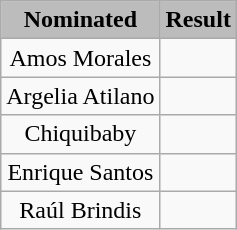<table class="wikitable">
<tr style="text-align: center; top">
<th style="background:#bcbcbc;">Nominated</th>
<th style="background:#bcbcbc;">Result</th>
</tr>
<tr style="text-align: center; top">
<td>Amos Morales</td>
<td> </td>
</tr>
<tr style="text-align: center; top">
<td>Argelia Atilano</td>
<td>  </td>
</tr>
<tr style="text-align: center; top">
<td>Chiquibaby</td>
<td>  </td>
</tr>
<tr style="text-align: center; top">
<td>Enrique Santos</td>
<td> </td>
</tr>
<tr style="text-align: center; top">
<td>Raúl Brindis</td>
<td>  </td>
</tr>
</table>
